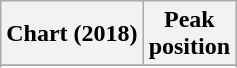<table class="wikitable sortable plainrowheaders" style="text-align:center">
<tr>
<th scope="col">Chart (2018)</th>
<th scope="col">Peak<br> position</th>
</tr>
<tr>
</tr>
<tr>
</tr>
<tr>
</tr>
<tr>
</tr>
<tr>
</tr>
<tr>
</tr>
<tr>
</tr>
<tr>
</tr>
<tr>
</tr>
<tr>
</tr>
<tr>
</tr>
<tr>
</tr>
<tr>
</tr>
<tr>
</tr>
<tr>
</tr>
</table>
